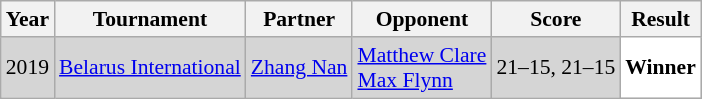<table class="sortable wikitable" style="font-size: 90%;">
<tr>
<th>Year</th>
<th>Tournament</th>
<th>Partner</th>
<th>Opponent</th>
<th>Score</th>
<th>Result</th>
</tr>
<tr style="background:#D5D5D5">
<td align="center">2019</td>
<td align="left"><a href='#'>Belarus International</a></td>
<td align="left"> <a href='#'>Zhang Nan</a></td>
<td align="left"> <a href='#'>Matthew Clare</a><br> <a href='#'>Max Flynn</a></td>
<td align="left">21–15, 21–15</td>
<td style="text-align:left; background:white"> <strong>Winner</strong></td>
</tr>
</table>
